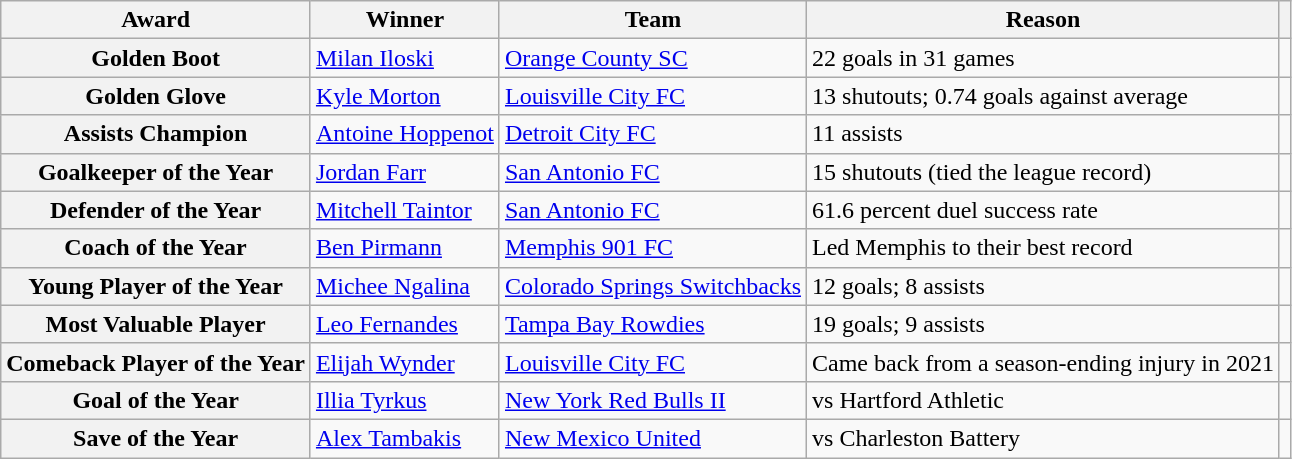<table class="wikitable">
<tr>
<th>Award</th>
<th>Winner</th>
<th>Team</th>
<th>Reason</th>
<th></th>
</tr>
<tr>
<th>Golden Boot</th>
<td> <a href='#'>Milan Iloski</a></td>
<td><a href='#'>Orange County SC</a></td>
<td>22 goals in 31 games</td>
<td align=center></td>
</tr>
<tr>
<th>Golden Glove</th>
<td> <a href='#'>Kyle Morton</a></td>
<td><a href='#'>Louisville City FC</a></td>
<td>13 shutouts; 0.74 goals against average</td>
<td align=center></td>
</tr>
<tr>
<th>Assists Champion</th>
<td> <a href='#'>Antoine Hoppenot</a></td>
<td><a href='#'>Detroit City FC</a></td>
<td>11 assists</td>
<td align=center></td>
</tr>
<tr>
<th>Goalkeeper of the Year</th>
<td> <a href='#'>Jordan Farr</a></td>
<td><a href='#'>San Antonio FC</a></td>
<td>15 shutouts (tied the league record)</td>
<td align=center></td>
</tr>
<tr>
<th>Defender of the Year</th>
<td> <a href='#'>Mitchell Taintor</a></td>
<td><a href='#'>San Antonio FC</a></td>
<td>61.6 percent duel success rate</td>
<td align=center></td>
</tr>
<tr>
<th>Coach of the Year</th>
<td> <a href='#'>Ben Pirmann</a></td>
<td><a href='#'>Memphis 901 FC</a></td>
<td>Led Memphis to their best record</td>
<td align=center></td>
</tr>
<tr>
<th>Young Player of the Year</th>
<td> <a href='#'>Michee Ngalina</a></td>
<td><a href='#'>Colorado Springs Switchbacks</a></td>
<td>12 goals; 8 assists</td>
<td align=center></td>
</tr>
<tr>
<th>Most Valuable Player</th>
<td> <a href='#'>Leo Fernandes</a></td>
<td><a href='#'>Tampa Bay Rowdies</a></td>
<td>19 goals; 9 assists</td>
<td align=center></td>
</tr>
<tr>
<th>Comeback Player of the Year</th>
<td> <a href='#'>Elijah Wynder</a></td>
<td><a href='#'>Louisville City FC</a></td>
<td>Came back from a season-ending injury in 2021</td>
<td align=center></td>
</tr>
<tr>
<th>Goal of the Year</th>
<td> <a href='#'>Illia Tyrkus</a></td>
<td><a href='#'>New York Red Bulls II</a></td>
<td>vs Hartford Athletic</td>
<td align=center></td>
</tr>
<tr>
<th>Save of the Year</th>
<td> <a href='#'>Alex Tambakis</a></td>
<td><a href='#'>New Mexico United</a></td>
<td>vs Charleston Battery</td>
<td align=center></td>
</tr>
</table>
